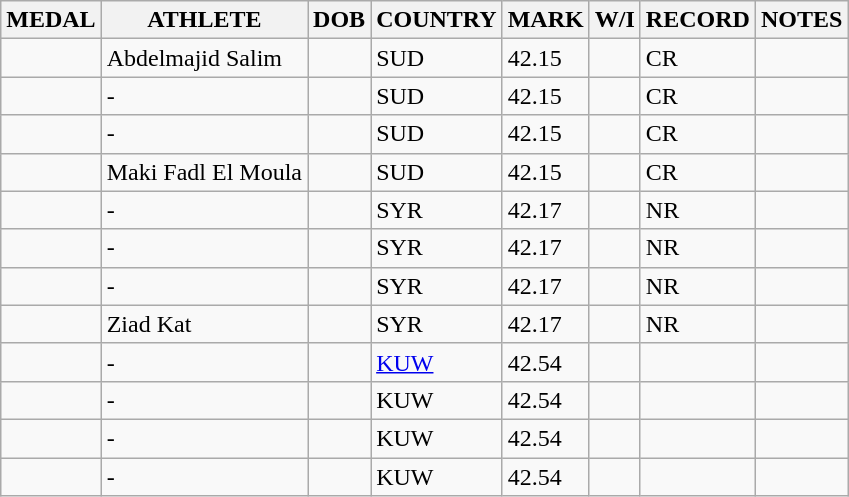<table class="wikitable">
<tr>
<th>MEDAL</th>
<th>ATHLETE</th>
<th>DOB</th>
<th>COUNTRY</th>
<th>MARK</th>
<th>W/I</th>
<th>RECORD</th>
<th>NOTES</th>
</tr>
<tr>
<td></td>
<td>Abdelmajid Salim</td>
<td></td>
<td>SUD</td>
<td>42.15</td>
<td></td>
<td>CR</td>
<td></td>
</tr>
<tr>
<td></td>
<td>-</td>
<td></td>
<td>SUD</td>
<td>42.15</td>
<td></td>
<td>CR</td>
<td></td>
</tr>
<tr>
<td></td>
<td>-</td>
<td></td>
<td>SUD</td>
<td>42.15</td>
<td></td>
<td>CR</td>
<td></td>
</tr>
<tr>
<td></td>
<td>Maki Fadl El Moula</td>
<td></td>
<td>SUD</td>
<td>42.15</td>
<td></td>
<td>CR</td>
<td></td>
</tr>
<tr>
<td></td>
<td>-</td>
<td></td>
<td>SYR</td>
<td>42.17</td>
<td></td>
<td>NR</td>
<td></td>
</tr>
<tr>
<td></td>
<td>-</td>
<td></td>
<td>SYR</td>
<td>42.17</td>
<td></td>
<td>NR</td>
<td></td>
</tr>
<tr>
<td></td>
<td>-</td>
<td></td>
<td>SYR</td>
<td>42.17</td>
<td></td>
<td>NR</td>
<td></td>
</tr>
<tr>
<td></td>
<td>Ziad Kat</td>
<td></td>
<td>SYR</td>
<td>42.17</td>
<td></td>
<td>NR</td>
<td></td>
</tr>
<tr>
<td></td>
<td>-</td>
<td></td>
<td><a href='#'>KUW</a></td>
<td>42.54</td>
<td></td>
<td></td>
<td></td>
</tr>
<tr>
<td></td>
<td>-</td>
<td></td>
<td>KUW</td>
<td>42.54</td>
<td></td>
<td></td>
<td></td>
</tr>
<tr>
<td></td>
<td>-</td>
<td></td>
<td>KUW</td>
<td>42.54</td>
<td></td>
<td></td>
<td></td>
</tr>
<tr>
<td></td>
<td>-</td>
<td></td>
<td>KUW</td>
<td>42.54</td>
<td></td>
<td></td>
<td></td>
</tr>
</table>
